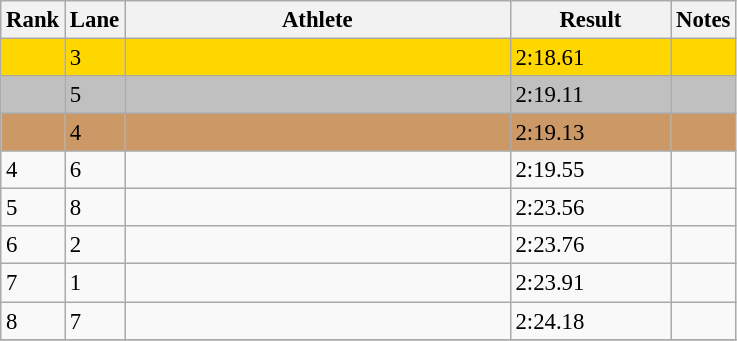<table class="wikitable" style="font-size:95%" style="width:35em;" style="text-align:center">
<tr>
<th>Rank</th>
<th>Lane</th>
<th width=250>Athlete</th>
<th width=100>Result</th>
<th>Notes</th>
</tr>
<tr bgcolor=gold>
<td></td>
<td>3</td>
<td align=left></td>
<td>2:18.61</td>
<td></td>
</tr>
<tr bgcolor=silver>
<td></td>
<td>5</td>
<td align=left></td>
<td>2:19.11</td>
<td></td>
</tr>
<tr bgcolor=cc9966>
<td></td>
<td>4</td>
<td align=left></td>
<td>2:19.13</td>
<td></td>
</tr>
<tr>
<td>4</td>
<td>6</td>
<td align=left></td>
<td>2:19.55</td>
<td></td>
</tr>
<tr>
<td>5</td>
<td>8</td>
<td align=left></td>
<td>2:23.56</td>
<td></td>
</tr>
<tr>
<td>6</td>
<td>2</td>
<td align=left></td>
<td>2:23.76</td>
<td></td>
</tr>
<tr>
<td>7</td>
<td>1</td>
<td align=left></td>
<td>2:23.91</td>
<td></td>
</tr>
<tr>
<td>8</td>
<td>7</td>
<td align=left></td>
<td>2:24.18</td>
<td></td>
</tr>
<tr>
</tr>
</table>
